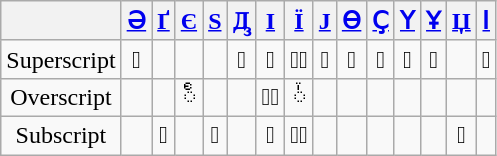<table class="wikitable nounderlines" style="text-align:center;">
<tr>
<th></th>
<th><a href='#'>Ә</a></th>
<th><a href='#'>Ґ</a></th>
<th><a href='#'>Є</a></th>
<th><a href='#'>Ѕ</a></th>
<th><a href='#'>Ꚉ</a></th>
<th><a href='#'>І</a></th>
<th><a href='#'>Ї</a></th>
<th><a href='#'>Ј</a></th>
<th><a href='#'>Ө</a></th>
<th><a href='#'>Ҫ</a></th>
<th><a href='#'>Ү</a></th>
<th><a href='#'>Ұ</a></th>
<th><a href='#'>Џ</a></th>
<th><a href='#'>Ӏ</a></th>
</tr>
<tr>
<td>Superscript</td>
<td>𞁋</td>
<td></td>
<td></td>
<td></td>
<td>𞁊</td>
<td>𞁌</td>
<td>𞁌̈</td>
<td>𞁍</td>
<td>𞁎</td>
<td>𞁫</td>
<td>𞁏</td>
<td>𞁭</td>
<td></td>
<td>𞁐</td>
</tr>
<tr>
<td>Overscript</td>
<td></td>
<td></td>
<td>◌ꙴ</td>
<td></td>
<td></td>
<td>◌&#x1E08F;</td>
<td>◌ꙶ</td>
<td></td>
<td></td>
<td></td>
<td></td>
<td></td>
<td></td>
<td></td>
</tr>
<tr>
<td>Subscript</td>
<td></td>
<td>𞁧</td>
<td></td>
<td>𞁩</td>
<td></td>
<td>𞁨</td>
<td>𞁨̈</td>
<td></td>
<td></td>
<td></td>
<td></td>
<td></td>
<td>𞁪</td>
<td></td>
</tr>
</table>
